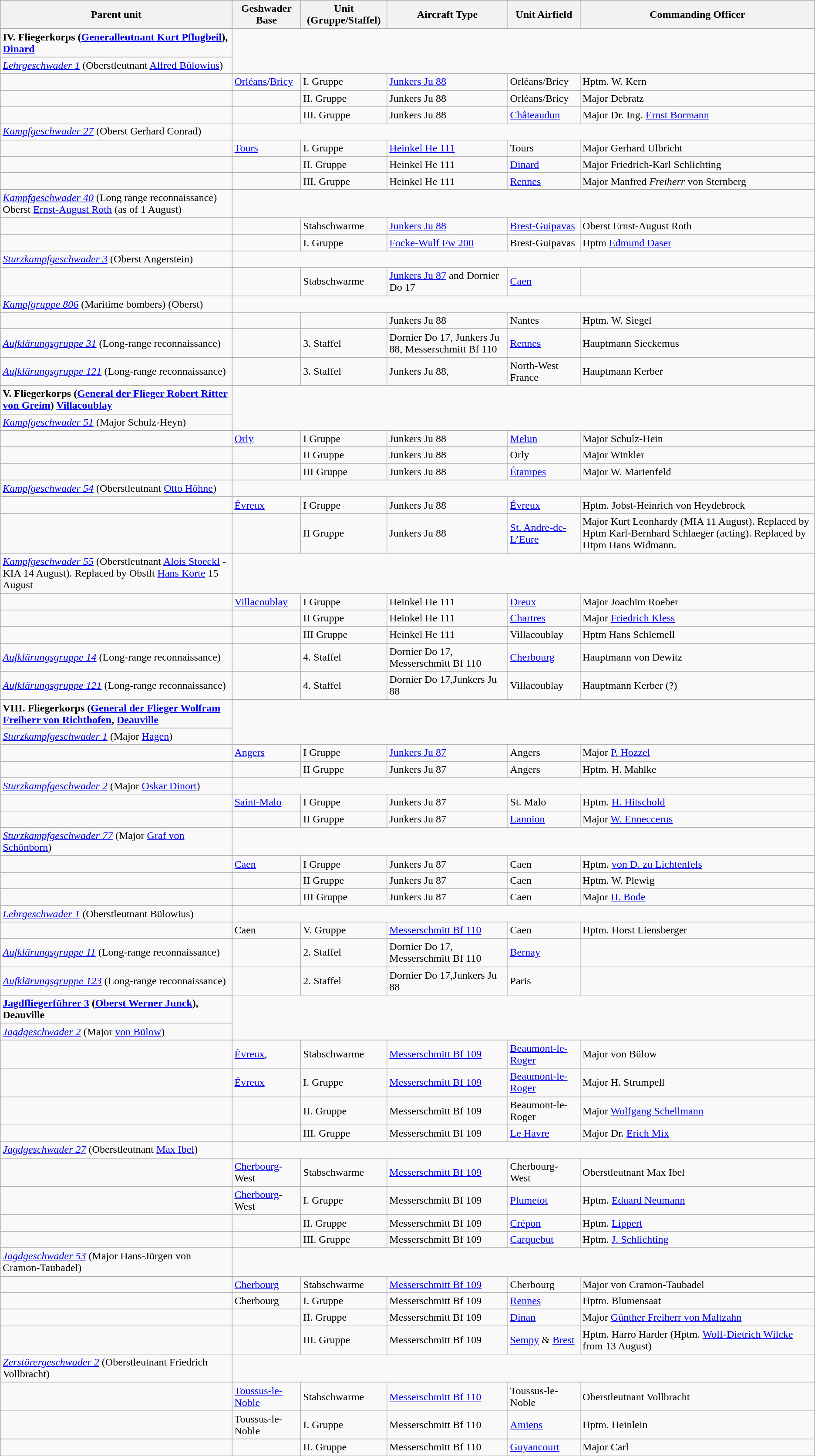<table class="wikitable">
<tr>
<th>Parent unit</th>
<th>Geshwader Base</th>
<th>Unit (Gruppe/Staffel)</th>
<th>Aircraft Type</th>
<th>Unit Airfield</th>
<th>Commanding Officer</th>
</tr>
<tr>
<td><strong>IV. Fliegerkorps (<a href='#'>Generalleutnant Kurt Pflugbeil</a>), <a href='#'>Dinard</a></strong></td>
</tr>
<tr>
<td><em><a href='#'>Lehrgeschwader 1</a></em> (Oberstleutnant <a href='#'>Alfred Bülowius</a>)</td>
</tr>
<tr>
<td></td>
<td><a href='#'>Orléans</a>/<a href='#'>Bricy</a></td>
<td>I. Gruppe</td>
<td><a href='#'>Junkers Ju 88</a></td>
<td>Orléans/Bricy</td>
<td>Hptm. W. Kern</td>
</tr>
<tr>
<td></td>
<td></td>
<td>II. Gruppe</td>
<td>Junkers Ju 88</td>
<td>Orléans/Bricy</td>
<td>Major Debratz</td>
</tr>
<tr>
<td></td>
<td></td>
<td>III. Gruppe</td>
<td>Junkers Ju 88</td>
<td><a href='#'>Châteaudun</a></td>
<td>Major Dr. Ing. <a href='#'>Ernst Bormann</a></td>
</tr>
<tr>
<td><em><a href='#'>Kampfgeschwader 27</a></em> (Oberst Gerhard Conrad)</td>
</tr>
<tr>
<td></td>
<td><a href='#'>Tours</a></td>
<td>I. Gruppe</td>
<td><a href='#'>Heinkel He 111</a></td>
<td>Tours</td>
<td>Major Gerhard Ulbricht</td>
</tr>
<tr>
<td></td>
<td></td>
<td>II. Gruppe</td>
<td>Heinkel He 111</td>
<td><a href='#'>Dinard</a></td>
<td>Major Friedrich-Karl Schlichting</td>
</tr>
<tr>
<td></td>
<td></td>
<td>III. Gruppe</td>
<td>Heinkel He 111</td>
<td><a href='#'>Rennes</a></td>
<td>Major Manfred <em>Freiherr</em> von Sternberg</td>
</tr>
<tr>
<td><em><a href='#'>Kampfgeschwader 40</a></em> (Long range reconnaissance) Oberst <a href='#'>Ernst-August Roth</a> (as of 1 August)</td>
</tr>
<tr>
<td></td>
<td></td>
<td>Stabschwarme</td>
<td><a href='#'>Junkers Ju 88</a></td>
<td><a href='#'>Brest-Guipavas</a></td>
<td>Oberst Ernst-August Roth</td>
</tr>
<tr>
<td></td>
<td></td>
<td>I. Gruppe</td>
<td><a href='#'>Focke-Wulf Fw 200</a></td>
<td>Brest-Guipavas</td>
<td>Hptm <a href='#'>Edmund Daser</a></td>
</tr>
<tr>
<td><em><a href='#'>Sturzkampfgeschwader 3</a></em> (Oberst Angerstein)</td>
</tr>
<tr>
<td></td>
<td></td>
<td>Stabschwarme</td>
<td><a href='#'>Junkers Ju 87</a> and Dornier Do 17</td>
<td><a href='#'>Caen</a></td>
<td></td>
</tr>
<tr>
<td><em><a href='#'>Kampfgruppe 806</a></em> (Maritime bombers) (Oberst)</td>
</tr>
<tr>
<td></td>
<td></td>
<td></td>
<td>Junkers Ju 88</td>
<td>Nantes</td>
<td>Hptm. W. Siegel</td>
</tr>
<tr>
<td><em><a href='#'>Aufklärungsgruppe 31</a></em> (Long-range reconnaissance)</td>
<td></td>
<td>3. Staffel</td>
<td>Dornier Do 17, Junkers Ju 88, Messerschmitt Bf 110</td>
<td><a href='#'>Rennes</a></td>
<td>Hauptmann Sieckemus</td>
</tr>
<tr>
<td><em><a href='#'>Aufklärungsgruppe 121</a></em> (Long-range reconnaissance)</td>
<td></td>
<td>3. Staffel</td>
<td>Junkers Ju 88,</td>
<td>North-West France</td>
<td>Hauptmann Kerber</td>
</tr>
<tr>
<td><strong>V. Fliegerkorps (<a href='#'>General der Flieger Robert Ritter von Greim</a>) <a href='#'>Villacoublay</a></strong></td>
</tr>
<tr>
<td><em><a href='#'>Kampfgeschwader 51</a></em> (Major Schulz-Heyn)</td>
</tr>
<tr>
<td></td>
<td><a href='#'>Orly</a></td>
<td>I Gruppe</td>
<td>Junkers Ju 88</td>
<td><a href='#'>Melun</a></td>
<td>Major Schulz-Hein</td>
</tr>
<tr>
<td></td>
<td></td>
<td>II Gruppe</td>
<td>Junkers Ju 88</td>
<td>Orly</td>
<td>Major Winkler</td>
</tr>
<tr>
<td></td>
<td></td>
<td>III Gruppe</td>
<td>Junkers Ju 88</td>
<td><a href='#'>Étampes</a></td>
<td>Major W. Marienfeld</td>
</tr>
<tr>
<td><em><a href='#'>Kampfgeschwader 54</a></em> (Oberstleutnant <a href='#'>Otto Höhne</a>)</td>
</tr>
<tr>
<td></td>
<td><a href='#'>Évreux</a></td>
<td>I Gruppe</td>
<td>Junkers Ju 88</td>
<td><a href='#'>Évreux</a></td>
<td>Hptm. Jobst-Heinrich von Heydebrock</td>
</tr>
<tr>
<td></td>
<td></td>
<td>II Gruppe</td>
<td>Junkers Ju 88</td>
<td><a href='#'>St. Andre-de-L’Eure</a></td>
<td>Major Kurt Leonhardy (MIA 11 August). Replaced by Hptm Karl-Bernhard Schlaeger (acting). Replaced by Htpm Hans Widmann.</td>
</tr>
<tr>
<td><em><a href='#'>Kampfgeschwader 55</a></em> (Oberstleutnant <a href='#'>Alois Stoeckl</a> - KIA 14 August). Replaced by Obstlt <a href='#'>Hans Korte</a> 15 August</td>
</tr>
<tr>
<td></td>
<td><a href='#'>Villacoublay</a></td>
<td>I Gruppe</td>
<td>Heinkel He 111</td>
<td><a href='#'>Dreux</a></td>
<td>Major Joachim Roeber</td>
</tr>
<tr>
<td></td>
<td></td>
<td>II Gruppe</td>
<td>Heinkel He 111</td>
<td><a href='#'>Chartres</a></td>
<td>Major <a href='#'>Friedrich Kless</a></td>
</tr>
<tr>
<td></td>
<td></td>
<td>III Gruppe</td>
<td>Heinkel He 111</td>
<td>Villacoublay</td>
<td>Hptm Hans Schlemell</td>
</tr>
<tr>
<td><em><a href='#'>Aufklärungsgruppe 14</a></em> (Long-range reconnaissance)</td>
<td></td>
<td>4. Staffel</td>
<td>Dornier Do 17,  Messerschmitt Bf 110</td>
<td><a href='#'>Cherbourg</a></td>
<td>Hauptmann von Dewitz</td>
</tr>
<tr>
<td><em><a href='#'>Aufklärungsgruppe 121</a></em> (Long-range reconnaissance)</td>
<td></td>
<td>4. Staffel</td>
<td>Dornier Do 17,Junkers Ju 88</td>
<td>Villacoublay</td>
<td>Hauptmann Kerber (?)</td>
</tr>
<tr>
<td><strong>VIII. Fliegerkorps (<a href='#'>General der Flieger Wolfram Freiherr von Richthofen</a>, <a href='#'>Deauville</a></strong></td>
</tr>
<tr>
<td><em><a href='#'>Sturzkampfgeschwader 1</a></em> (Major <a href='#'>Hagen</a>)</td>
</tr>
<tr>
<td></td>
<td><a href='#'>Angers</a></td>
<td>I Gruppe</td>
<td><a href='#'>Junkers Ju 87</a></td>
<td>Angers</td>
<td>Major <a href='#'>P. Hozzel</a></td>
</tr>
<tr>
<td></td>
<td></td>
<td>II Gruppe</td>
<td>Junkers Ju 87</td>
<td>Angers</td>
<td>Hptm. H. Mahlke</td>
</tr>
<tr>
<td><em><a href='#'>Sturzkampfgeschwader 2</a></em> (Major <a href='#'>Oskar Dinort</a>)</td>
</tr>
<tr>
<td></td>
<td><a href='#'>Saint-Malo</a></td>
<td>I Gruppe</td>
<td>Junkers Ju 87</td>
<td>St. Malo</td>
<td>Hptm. <a href='#'>H. Hitschold</a></td>
</tr>
<tr>
<td></td>
<td></td>
<td>II Gruppe</td>
<td>Junkers Ju 87</td>
<td><a href='#'>Lannion</a></td>
<td>Major <a href='#'>W. Enneccerus</a></td>
</tr>
<tr>
<td><em><a href='#'>Sturzkampfgeschwader 77</a></em> (Major <a href='#'>Graf von Schönborn</a>)</td>
</tr>
<tr>
<td></td>
<td><a href='#'>Caen</a></td>
<td>I Gruppe</td>
<td>Junkers Ju 87</td>
<td>Caen</td>
<td>Hptm. <a href='#'>von D. zu Lichtenfels</a></td>
</tr>
<tr>
<td></td>
<td></td>
<td>II Gruppe</td>
<td>Junkers Ju 87</td>
<td>Caen</td>
<td>Hptm. W. Plewig</td>
</tr>
<tr>
<td></td>
<td></td>
<td>III Gruppe</td>
<td>Junkers Ju 87</td>
<td>Caen</td>
<td>Major <a href='#'>H. Bode</a></td>
</tr>
<tr>
<td><em><a href='#'>Lehrgeschwader 1</a></em> (Oberstleutnant Bülowius)</td>
</tr>
<tr>
<td></td>
<td>Caen</td>
<td>V. Gruppe</td>
<td><a href='#'>Messerschmitt Bf 110</a></td>
<td>Caen</td>
<td>Hptm. Horst Liensberger</td>
</tr>
<tr>
<td><em><a href='#'>Aufklärungsgruppe 11</a></em> (Long-range reconnaissance)</td>
<td></td>
<td>2. Staffel</td>
<td>Dornier Do 17,  Messerschmitt Bf 110</td>
<td><a href='#'>Bernay</a></td>
<td></td>
</tr>
<tr>
<td><em><a href='#'>Aufklärungsgruppe 123</a></em> (Long-range reconnaissance)</td>
<td></td>
<td>2. Staffel</td>
<td>Dornier Do 17,Junkers Ju 88</td>
<td>Paris</td>
<td></td>
</tr>
<tr>
</tr>
<tr>
<td><strong><a href='#'>Jagdfliegerführer 3</a> (<a href='#'>Oberst Werner Junck</a>), Deauville</strong></td>
</tr>
<tr>
<td><em><a href='#'>Jagdgeschwader 2</a></em> (Major <a href='#'>von Bülow</a>)</td>
</tr>
<tr>
<td></td>
<td><a href='#'>Évreux</a>,</td>
<td>Stabschwarme</td>
<td><a href='#'>Messerschmitt Bf 109</a></td>
<td><a href='#'>Beaumont-le-Roger</a></td>
<td>Major von Bülow</td>
</tr>
<tr>
<td></td>
<td><a href='#'>Évreux</a></td>
<td>I. Gruppe</td>
<td><a href='#'>Messerschmitt Bf 109</a></td>
<td><a href='#'>Beaumont-le-Roger</a></td>
<td>Major H. Strumpell</td>
</tr>
<tr>
<td></td>
<td></td>
<td>II. Gruppe</td>
<td>Messerschmitt Bf 109</td>
<td>Beaumont-le-Roger</td>
<td>Major <a href='#'>Wolfgang Schellmann</a></td>
</tr>
<tr>
<td></td>
<td></td>
<td>III. Gruppe</td>
<td>Messerschmitt Bf 109</td>
<td><a href='#'>Le Havre</a></td>
<td>Major Dr. <a href='#'>Erich Mix</a></td>
</tr>
<tr>
<td><em><a href='#'>Jagdgeschwader 27</a></em> (Oberstleutnant <a href='#'>Max Ibel</a>)</td>
</tr>
<tr>
<td></td>
<td><a href='#'>Cherbourg</a>-West</td>
<td>Stabschwarme</td>
<td><a href='#'>Messerschmitt Bf 109</a></td>
<td>Cherbourg-West</td>
<td>Oberstleutnant Max Ibel</td>
</tr>
<tr>
<td></td>
<td><a href='#'>Cherbourg</a>-West</td>
<td>I. Gruppe</td>
<td>Messerschmitt Bf 109</td>
<td><a href='#'>Plumetot</a></td>
<td>Hptm. <a href='#'>Eduard Neumann</a></td>
</tr>
<tr>
<td></td>
<td></td>
<td>II. Gruppe</td>
<td>Messerschmitt Bf 109</td>
<td><a href='#'>Crépon</a></td>
<td>Hptm. <a href='#'>Lippert</a></td>
</tr>
<tr>
<td></td>
<td></td>
<td>III. Gruppe</td>
<td>Messerschmitt Bf 109</td>
<td><a href='#'>Carquebut</a></td>
<td>Hptm. <a href='#'>J. Schlichting</a></td>
</tr>
<tr>
<td><em><a href='#'>Jagdgeschwader 53</a></em> (Major Hans-Jürgen von Cramon-Taubadel)</td>
</tr>
<tr>
<td></td>
<td><a href='#'>Cherbourg</a></td>
<td>Stabschwarme</td>
<td><a href='#'>Messerschmitt Bf 109</a></td>
<td>Cherbourg</td>
<td>Major von Cramon-Taubadel</td>
</tr>
<tr>
<td></td>
<td>Cherbourg</td>
<td>I. Gruppe</td>
<td>Messerschmitt Bf 109</td>
<td><a href='#'>Rennes</a></td>
<td>Hptm. Blumensaat</td>
</tr>
<tr>
<td></td>
<td></td>
<td>II. Gruppe</td>
<td>Messerschmitt Bf 109</td>
<td><a href='#'>Dinan</a></td>
<td>Major <a href='#'>Günther Freiherr von Maltzahn</a></td>
</tr>
<tr>
<td></td>
<td></td>
<td>III. Gruppe</td>
<td>Messerschmitt Bf 109</td>
<td><a href='#'>Sempy</a> & <a href='#'>Brest</a></td>
<td>Hptm. Harro Harder (Hptm. <a href='#'>Wolf-Dietrich Wilcke</a> from 13 August)</td>
</tr>
<tr>
<td><em><a href='#'>Zerstörergeschwader 2</a></em> (Oberstleutnant Friedrich Vollbracht)</td>
</tr>
<tr>
<td></td>
<td><a href='#'>Toussus-le-Noble</a></td>
<td>Stabschwarme</td>
<td><a href='#'>Messerschmitt Bf 110</a></td>
<td>Toussus-le-Noble</td>
<td>Oberstleutnant Vollbracht</td>
</tr>
<tr>
<td></td>
<td>Toussus-le-Noble</td>
<td>I. Gruppe</td>
<td>Messerschmitt Bf 110</td>
<td><a href='#'>Amiens</a></td>
<td>Hptm. Heinlein</td>
</tr>
<tr>
<td></td>
<td></td>
<td>II. Gruppe</td>
<td>Messerschmitt Bf 110</td>
<td><a href='#'>Guyancourt</a></td>
<td>Major Carl</td>
</tr>
<tr>
</tr>
</table>
